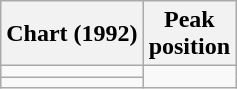<table class="wikitable">
<tr>
<th>Chart (1992)</th>
<th>Peak<br>position</th>
</tr>
<tr>
<td></td>
</tr>
<tr>
<td></td>
</tr>
</table>
